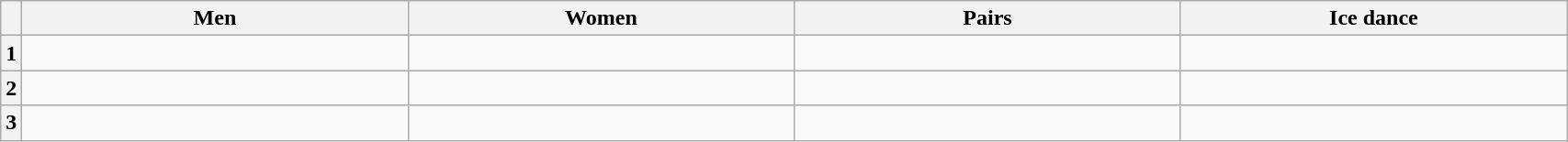<table class="wikitable unsortable" style="text-align:left; width:90%">
<tr>
<th scope="col"></th>
<th scope="col" style="width:25%">Men</th>
<th scope="col" style="width:25%">Women</th>
<th scope="col" style="width:25%">Pairs</th>
<th scope="col" style="width:25%">Ice dance</th>
</tr>
<tr>
<th scope="row">1</th>
<td></td>
<td></td>
<td></td>
<td></td>
</tr>
<tr>
<th scope="row">2</th>
<td></td>
<td></td>
<td></td>
<td></td>
</tr>
<tr>
<th scope="row">3</th>
<td></td>
<td></td>
<td></td>
<td></td>
</tr>
</table>
